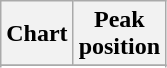<table class="wikitable plainrowheaders">
<tr>
<th>Chart</th>
<th>Peak<br>position</th>
</tr>
<tr>
</tr>
<tr>
</tr>
<tr>
</tr>
<tr>
</tr>
</table>
